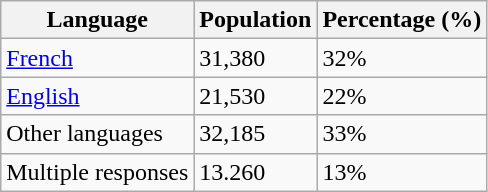<table class="wikitable">
<tr>
<th>Language</th>
<th>Population</th>
<th>Percentage (%)</th>
</tr>
<tr>
<td><a href='#'>French</a></td>
<td>31,380</td>
<td>32%</td>
</tr>
<tr>
<td><a href='#'>English</a></td>
<td>21,530</td>
<td>22%</td>
</tr>
<tr>
<td>Other languages</td>
<td>32,185</td>
<td>33%</td>
</tr>
<tr>
<td>Multiple responses</td>
<td>13.260</td>
<td>13%</td>
</tr>
</table>
